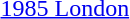<table>
<tr>
<td><a href='#'>1985 London</a></td>
<td></td>
<td></td>
<td></td>
</tr>
</table>
